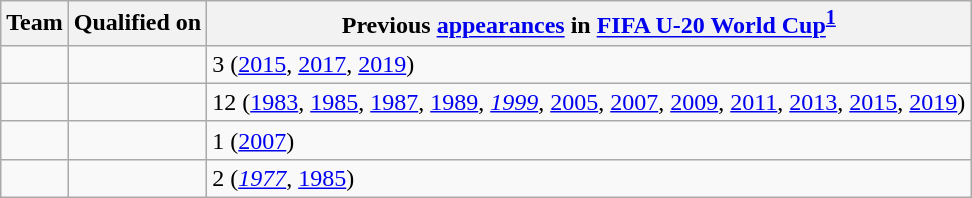<table class="wikitable sortable">
<tr>
<th>Team</th>
<th>Qualified on</th>
<th data-sort-type="number">Previous <a href='#'>appearances</a> in <a href='#'>FIFA U-20 World Cup</a><sup><strong><a href='#'>1</a></strong></sup></th>
</tr>
<tr>
<td></td>
<td></td>
<td>3 (<a href='#'>2015</a>, <a href='#'>2017</a>, <a href='#'>2019</a>)</td>
</tr>
<tr>
<td></td>
<td></td>
<td>12 (<a href='#'>1983</a>, <a href='#'>1985</a>, <a href='#'>1987</a>, <a href='#'>1989</a>, <em><a href='#'>1999</a></em>, <a href='#'>2005</a>, <a href='#'>2007</a>, <a href='#'>2009</a>, <a href='#'>2011</a>, <a href='#'>2013</a>, <a href='#'>2015</a>, <a href='#'>2019</a>)</td>
</tr>
<tr>
<td></td>
<td></td>
<td>1 (<a href='#'>2007</a>)</td>
</tr>
<tr>
<td></td>
<td></td>
<td>2 (<em><a href='#'>1977</a></em>, <a href='#'>1985</a>)</td>
</tr>
</table>
